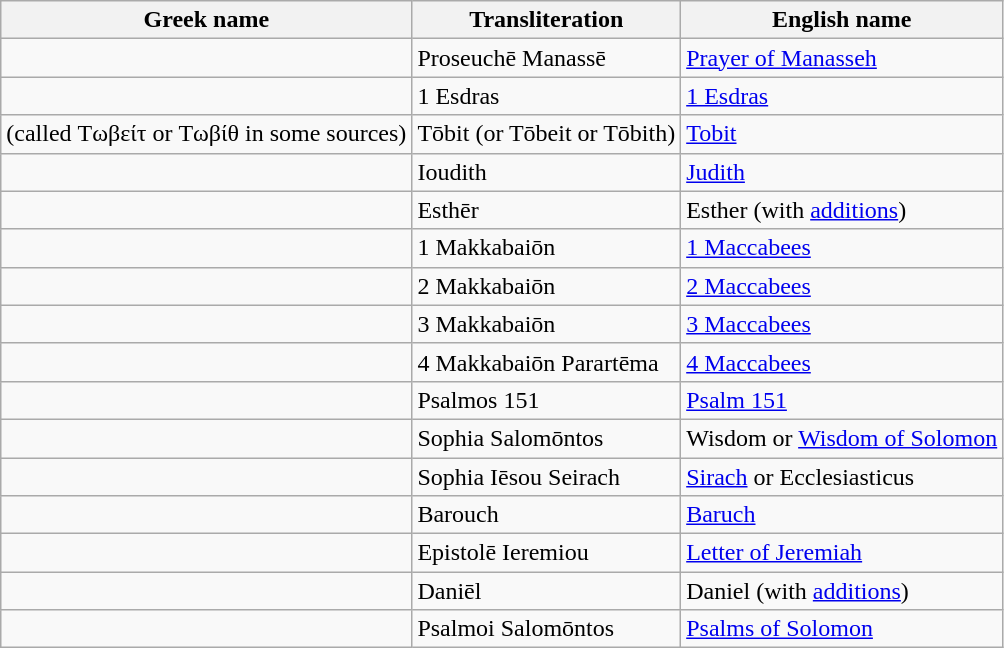<table class="wikitable" style="text-align:left">
<tr>
<th>Greek name</th>
<th>Transliteration</th>
<th>English name</th>
</tr>
<tr>
<td></td>
<td>Proseuchē Manassē</td>
<td><a href='#'>Prayer of Manasseh</a></td>
</tr>
<tr>
<td></td>
<td>1 Esdras</td>
<td><a href='#'>1 Esdras</a></td>
</tr>
<tr>
<td> (called Τωβείτ or Τωβίθ in some sources)</td>
<td>Tōbit (or Tōbeit or Tōbith)</td>
<td><a href='#'>Tobit</a></td>
</tr>
<tr>
<td></td>
<td>Ioudith</td>
<td><a href='#'>Judith</a></td>
</tr>
<tr>
<td></td>
<td>Esthēr</td>
<td>Esther (with <a href='#'>additions</a>)</td>
</tr>
<tr>
<td></td>
<td>1 Makkabaiōn</td>
<td><a href='#'>1 Maccabees</a></td>
</tr>
<tr>
<td></td>
<td>2 Makkabaiōn</td>
<td><a href='#'>2 Maccabees</a></td>
</tr>
<tr>
<td></td>
<td>3 Makkabaiōn</td>
<td><a href='#'>3 Maccabees</a></td>
</tr>
<tr>
<td></td>
<td>4 Makkabaiōn Parartēma</td>
<td><a href='#'>4 Maccabees</a></td>
</tr>
<tr>
<td></td>
<td>Psalmos 151</td>
<td><a href='#'>Psalm 151</a></td>
</tr>
<tr>
<td></td>
<td>Sophia Salomōntos</td>
<td>Wisdom or <a href='#'>Wisdom of Solomon</a></td>
</tr>
<tr>
<td></td>
<td>Sophia Iēsou Seirach</td>
<td><a href='#'>Sirach</a> or Ecclesiasticus</td>
</tr>
<tr>
<td></td>
<td>Barouch</td>
<td><a href='#'>Baruch</a></td>
</tr>
<tr>
<td></td>
<td>Epistolē Ieremiou</td>
<td><a href='#'>Letter of Jeremiah</a></td>
</tr>
<tr>
<td></td>
<td>Daniēl</td>
<td>Daniel (with <a href='#'>additions</a>)</td>
</tr>
<tr>
<td></td>
<td>Psalmoi Salomōntos</td>
<td><a href='#'>Psalms of Solomon</a></td>
</tr>
</table>
